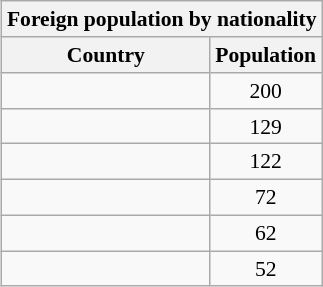<table class="wikitable" style="float:right; text-align:center;clear:right; margin-left:3px; font-size:90%;">
<tr>
<th colspan=2>Foreign population by nationality</th>
</tr>
<tr>
<th width=65%>Country</th>
<th width=35%>Population</th>
</tr>
<tr>
<td align=left></td>
<td align=center>200</td>
</tr>
<tr>
<td align=left></td>
<td align=center>129</td>
</tr>
<tr>
<td align=left></td>
<td align=center>122</td>
</tr>
<tr>
<td align=left></td>
<td align=center>72</td>
</tr>
<tr>
<td align=left></td>
<td align=center>62</td>
</tr>
<tr>
<td align=left></td>
<td align=center>52</td>
</tr>
</table>
